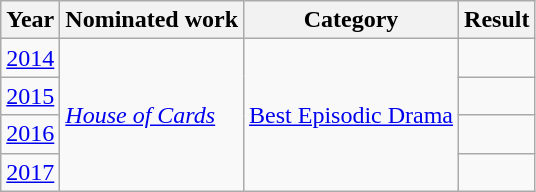<table class="wikitable">
<tr>
<th>Year</th>
<th>Nominated work</th>
<th>Category</th>
<th>Result</th>
</tr>
<tr>
<td><a href='#'>2014</a></td>
<td rowspan=4><em><a href='#'>House of Cards</a></em></td>
<td rowspan=4><a href='#'>Best Episodic Drama</a></td>
<td></td>
</tr>
<tr>
<td><a href='#'>2015</a></td>
<td></td>
</tr>
<tr>
<td><a href='#'>2016</a></td>
<td></td>
</tr>
<tr>
<td><a href='#'>2017</a></td>
<td></td>
</tr>
</table>
